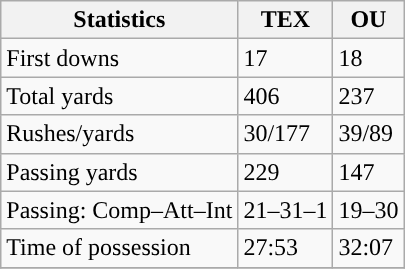<table class="wikitable" style="float: left;">
<tr>
<th>Statistics</th>
<th>TEX</th>
<th>OU</th>
</tr>
<tr>
<td>First downs</td>
<td>17</td>
<td>18</td>
</tr>
<tr>
<td>Total yards</td>
<td>406</td>
<td>237</td>
</tr>
<tr>
<td>Rushes/yards</td>
<td>30/177</td>
<td>39/89</td>
</tr>
<tr>
<td>Passing yards</td>
<td>229</td>
<td>147</td>
</tr>
<tr>
<td>Passing: Comp–Att–Int</td>
<td>21–31–1</td>
<td>19–30</td>
</tr>
<tr>
<td>Time of possession</td>
<td>27:53</td>
<td>32:07</td>
</tr>
<tr>
</tr>
</table>
